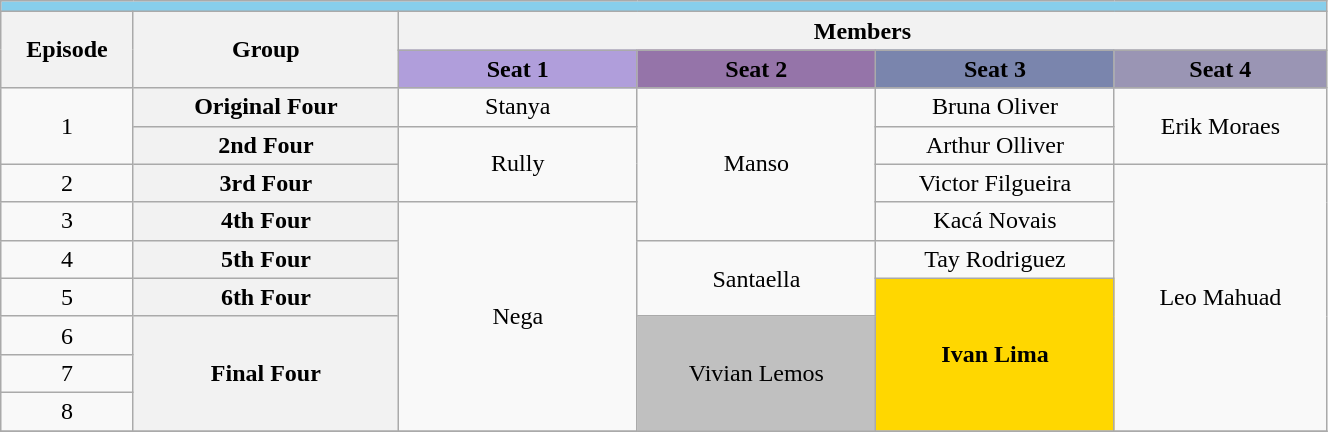<table class="wikitable"  style="text-align:center; font-size:100%; width:70%;">
<tr>
<td scope="col" colspan=6 bgcolor="#87CEEB"><strong></strong></td>
</tr>
<tr>
<th scope="col" width="10%" rowspan=2>Episode</th>
<th scope="col" width="20%" rowspan=2>Group</th>
<th colspan=4>Members</th>
</tr>
<tr>
<td scope="col" width="18%" bgcolor="#B09EDB"><strong>Seat 1</strong></td>
<td scope="col" width="18%" bgcolor="#9574A9"><strong>Seat 2</strong></td>
<td scope="col" width="18%" bgcolor="#7A85AD"><strong>Seat 3</strong></td>
<td scope="col" width="18%" bgcolor="#9A95B4"><strong>Seat 4</strong></td>
</tr>
<tr>
<td rowspan=2>1</td>
<th>Original Four</th>
<td>Stanya</td>
<td rowspan=4>Manso</td>
<td>Bruna Oliver</td>
<td rowspan=2>Erik Moraes</td>
</tr>
<tr>
<th>2nd Four</th>
<td rowspan=2>Rully</td>
<td>Arthur Olliver</td>
</tr>
<tr>
<td>2</td>
<th>3rd Four</th>
<td>Victor Filgueira</td>
<td rowspan=7>Leo Mahuad</td>
</tr>
<tr>
<td>3</td>
<th>4th Four</th>
<td rowspan=6>Nega</td>
<td>Kacá Novais</td>
</tr>
<tr>
<td>4</td>
<th>5th Four</th>
<td rowspan=2>Santaella</td>
<td>Tay Rodriguez</td>
</tr>
<tr>
<td>5</td>
<th>6th Four</th>
<td rowspan=4 bgcolor=FFD700><strong>Ivan Lima</strong></td>
</tr>
<tr>
<td>6</td>
<th rowspan=3>Final Four</th>
<td rowspan=3 bgcolor=C0C0C0>Vivian Lemos</td>
</tr>
<tr>
<td>7</td>
</tr>
<tr>
<td>8</td>
</tr>
<tr>
</tr>
</table>
